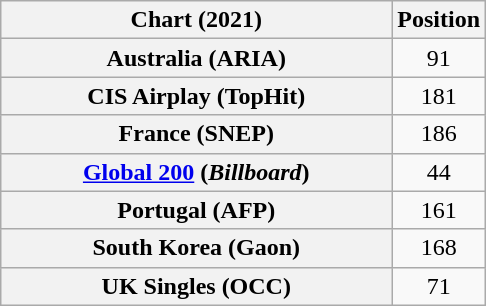<table class="wikitable sortable plainrowheaders" style="text-align:center">
<tr>
<th style="width: 190pt;">Chart (2021)</th>
<th>Position</th>
</tr>
<tr>
<th scope="row">Australia (ARIA)</th>
<td>91</td>
</tr>
<tr>
<th scope="row">CIS Airplay (TopHit)</th>
<td>181</td>
</tr>
<tr>
<th scope="row">France (SNEP)</th>
<td>186</td>
</tr>
<tr>
<th scope="row"><a href='#'>Global 200</a> (<em>Billboard</em>)</th>
<td>44</td>
</tr>
<tr>
<th scope="row">Portugal (AFP)</th>
<td>161</td>
</tr>
<tr>
<th scope="row">South Korea (Gaon)</th>
<td>168</td>
</tr>
<tr>
<th scope="row">UK Singles (OCC)</th>
<td>71</td>
</tr>
</table>
